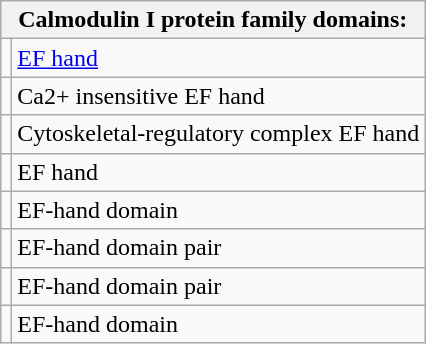<table class="wikitable">
<tr>
<th colspan="2">Calmodulin I protein family domains:</th>
</tr>
<tr>
<td></td>
<td><a href='#'>EF hand</a></td>
</tr>
<tr>
<td></td>
<td>Ca2+ insensitive EF hand</td>
</tr>
<tr>
<td></td>
<td>Cytoskeletal-regulatory complex EF hand</td>
</tr>
<tr>
<td></td>
<td>EF hand</td>
</tr>
<tr>
<td></td>
<td>EF-hand domain</td>
</tr>
<tr>
<td></td>
<td>EF-hand domain pair</td>
</tr>
<tr>
<td></td>
<td>EF-hand domain pair</td>
</tr>
<tr>
<td></td>
<td>EF-hand domain</td>
</tr>
</table>
